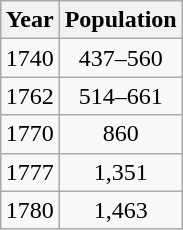<table class="wikitable" style="text-align:center; float:right;">
<tr>
<th>Year</th>
<th>Population</th>
</tr>
<tr>
<td>1740</td>
<td>437–560</td>
</tr>
<tr>
<td>1762</td>
<td>514–661</td>
</tr>
<tr>
<td>1770</td>
<td>860</td>
</tr>
<tr>
<td>1777</td>
<td>1,351</td>
</tr>
<tr>
<td>1780</td>
<td>1,463</td>
</tr>
</table>
